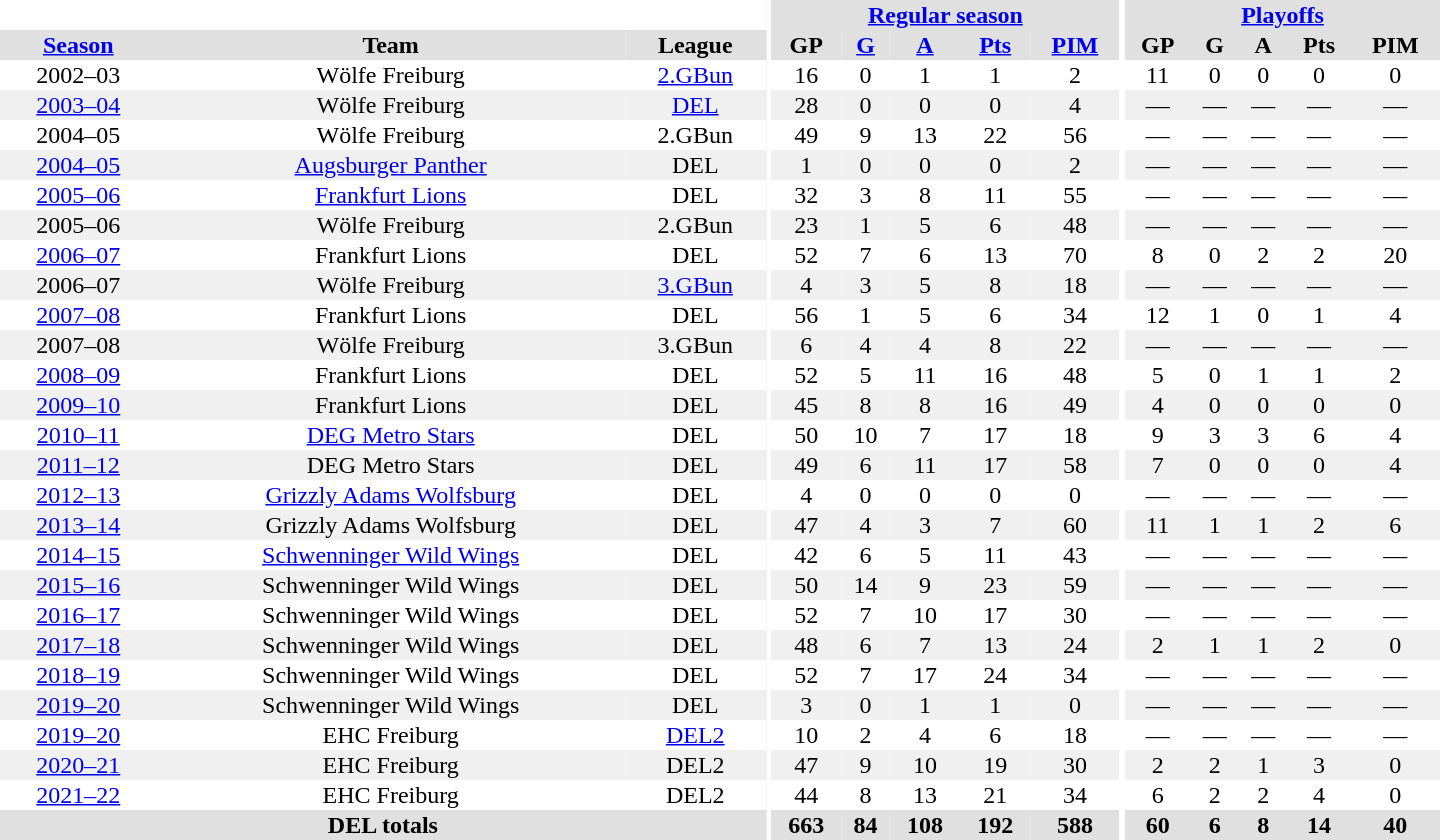<table border="0" cellpadding="1" cellspacing="0" style="text-align:center; width:60em">
<tr bgcolor="#e0e0e0">
<th colspan="3" bgcolor="#ffffff"></th>
<th rowspan="99" bgcolor="#ffffff"></th>
<th colspan="5"><a href='#'>Regular season</a></th>
<th rowspan="99" bgcolor="#ffffff"></th>
<th colspan="5"><a href='#'>Playoffs</a></th>
</tr>
<tr bgcolor="#e0e0e0">
<th><a href='#'>Season</a></th>
<th>Team</th>
<th>League</th>
<th>GP</th>
<th><a href='#'>G</a></th>
<th><a href='#'>A</a></th>
<th><a href='#'>Pts</a></th>
<th><a href='#'>PIM</a></th>
<th>GP</th>
<th>G</th>
<th>A</th>
<th>Pts</th>
<th>PIM</th>
</tr>
<tr ALIGN="center">
<td>2002–03</td>
<td>Wölfe Freiburg</td>
<td><a href='#'>2.GBun</a></td>
<td>16</td>
<td>0</td>
<td>1</td>
<td>1</td>
<td>2</td>
<td>11</td>
<td>0</td>
<td>0</td>
<td>0</td>
<td>0</td>
</tr>
<tr ALIGN="center" bgcolor="#f0f0f0">
<td><a href='#'>2003–04</a></td>
<td>Wölfe Freiburg</td>
<td><a href='#'>DEL</a></td>
<td>28</td>
<td>0</td>
<td>0</td>
<td>0</td>
<td>4</td>
<td>—</td>
<td>—</td>
<td>—</td>
<td>—</td>
<td>—</td>
</tr>
<tr ALIGN="center">
<td>2004–05</td>
<td>Wölfe Freiburg</td>
<td>2.GBun</td>
<td>49</td>
<td>9</td>
<td>13</td>
<td>22</td>
<td>56</td>
<td>—</td>
<td>—</td>
<td>—</td>
<td>—</td>
<td>—</td>
</tr>
<tr ALIGN="center" bgcolor="#f0f0f0">
<td><a href='#'>2004–05</a></td>
<td><a href='#'>Augsburger Panther</a></td>
<td>DEL</td>
<td>1</td>
<td>0</td>
<td>0</td>
<td>0</td>
<td>2</td>
<td>—</td>
<td>—</td>
<td>—</td>
<td>—</td>
<td>—</td>
</tr>
<tr ALIGN="center">
<td><a href='#'>2005–06</a></td>
<td><a href='#'>Frankfurt Lions</a></td>
<td>DEL</td>
<td>32</td>
<td>3</td>
<td>8</td>
<td>11</td>
<td>55</td>
<td>—</td>
<td>—</td>
<td>—</td>
<td>—</td>
<td>—</td>
</tr>
<tr ALIGN="center" bgcolor="#f0f0f0">
<td>2005–06</td>
<td>Wölfe Freiburg</td>
<td>2.GBun</td>
<td>23</td>
<td>1</td>
<td>5</td>
<td>6</td>
<td>48</td>
<td>—</td>
<td>—</td>
<td>—</td>
<td>—</td>
<td>—</td>
</tr>
<tr ALIGN="center">
<td><a href='#'>2006–07</a></td>
<td>Frankfurt Lions</td>
<td>DEL</td>
<td>52</td>
<td>7</td>
<td>6</td>
<td>13</td>
<td>70</td>
<td>8</td>
<td>0</td>
<td>2</td>
<td>2</td>
<td>20</td>
</tr>
<tr ALIGN="center" bgcolor="#f0f0f0">
<td>2006–07</td>
<td>Wölfe Freiburg</td>
<td><a href='#'>3.GBun</a></td>
<td>4</td>
<td>3</td>
<td>5</td>
<td>8</td>
<td>18</td>
<td>—</td>
<td>—</td>
<td>—</td>
<td>—</td>
<td>—</td>
</tr>
<tr ALIGN="center">
<td><a href='#'>2007–08</a></td>
<td>Frankfurt Lions</td>
<td>DEL</td>
<td>56</td>
<td>1</td>
<td>5</td>
<td>6</td>
<td>34</td>
<td>12</td>
<td>1</td>
<td>0</td>
<td>1</td>
<td>4</td>
</tr>
<tr ALIGN="center"  bgcolor="#f0f0f0">
<td>2007–08</td>
<td>Wölfe Freiburg</td>
<td>3.GBun</td>
<td>6</td>
<td>4</td>
<td>4</td>
<td>8</td>
<td>22</td>
<td>—</td>
<td>—</td>
<td>—</td>
<td>—</td>
<td>—</td>
</tr>
<tr ALIGN="center">
<td><a href='#'>2008–09</a></td>
<td>Frankfurt Lions</td>
<td>DEL</td>
<td>52</td>
<td>5</td>
<td>11</td>
<td>16</td>
<td>48</td>
<td>5</td>
<td>0</td>
<td>1</td>
<td>1</td>
<td>2</td>
</tr>
<tr ALIGN="center"  bgcolor="#f0f0f0">
<td><a href='#'>2009–10</a></td>
<td>Frankfurt Lions</td>
<td>DEL</td>
<td>45</td>
<td>8</td>
<td>8</td>
<td>16</td>
<td>49</td>
<td>4</td>
<td>0</td>
<td>0</td>
<td>0</td>
<td>0</td>
</tr>
<tr ALIGN="center">
<td><a href='#'>2010–11</a></td>
<td><a href='#'>DEG Metro Stars</a></td>
<td>DEL</td>
<td>50</td>
<td>10</td>
<td>7</td>
<td>17</td>
<td>18</td>
<td>9</td>
<td>3</td>
<td>3</td>
<td>6</td>
<td>4</td>
</tr>
<tr ALIGN="center"  bgcolor="#f0f0f0">
<td><a href='#'>2011–12</a></td>
<td>DEG Metro Stars</td>
<td>DEL</td>
<td>49</td>
<td>6</td>
<td>11</td>
<td>17</td>
<td>58</td>
<td>7</td>
<td>0</td>
<td>0</td>
<td>0</td>
<td>4</td>
</tr>
<tr ALIGN="center">
<td><a href='#'>2012–13</a></td>
<td><a href='#'>Grizzly Adams Wolfsburg</a></td>
<td>DEL</td>
<td>4</td>
<td>0</td>
<td>0</td>
<td>0</td>
<td>0</td>
<td>—</td>
<td>—</td>
<td>—</td>
<td>—</td>
<td>—</td>
</tr>
<tr ALIGN="center"   bgcolor="#f0f0f0">
<td><a href='#'>2013–14</a></td>
<td>Grizzly Adams Wolfsburg</td>
<td>DEL</td>
<td>47</td>
<td>4</td>
<td>3</td>
<td>7</td>
<td>60</td>
<td>11</td>
<td>1</td>
<td>1</td>
<td>2</td>
<td>6</td>
</tr>
<tr ALIGN="center">
<td><a href='#'>2014–15</a></td>
<td><a href='#'>Schwenninger Wild Wings</a></td>
<td>DEL</td>
<td>42</td>
<td>6</td>
<td>5</td>
<td>11</td>
<td>43</td>
<td>—</td>
<td>—</td>
<td>—</td>
<td>—</td>
<td>—</td>
</tr>
<tr ALIGN="center"   bgcolor="#f0f0f0">
<td><a href='#'>2015–16</a></td>
<td>Schwenninger Wild Wings</td>
<td>DEL</td>
<td>50</td>
<td>14</td>
<td>9</td>
<td>23</td>
<td>59</td>
<td>—</td>
<td>—</td>
<td>—</td>
<td>—</td>
<td>—</td>
</tr>
<tr ALIGN="center">
<td><a href='#'>2016–17</a></td>
<td>Schwenninger Wild Wings</td>
<td>DEL</td>
<td>52</td>
<td>7</td>
<td>10</td>
<td>17</td>
<td>30</td>
<td>—</td>
<td>—</td>
<td>—</td>
<td>—</td>
<td>—</td>
</tr>
<tr ALIGN="center"   bgcolor="#f0f0f0">
<td><a href='#'>2017–18</a></td>
<td>Schwenninger Wild Wings</td>
<td>DEL</td>
<td>48</td>
<td>6</td>
<td>7</td>
<td>13</td>
<td>24</td>
<td>2</td>
<td>1</td>
<td>1</td>
<td>2</td>
<td>0</td>
</tr>
<tr ALIGN="center">
<td><a href='#'>2018–19</a></td>
<td>Schwenninger Wild Wings</td>
<td>DEL</td>
<td>52</td>
<td>7</td>
<td>17</td>
<td>24</td>
<td>34</td>
<td>—</td>
<td>—</td>
<td>—</td>
<td>—</td>
<td>—</td>
</tr>
<tr ALIGN="center"   bgcolor="#f0f0f0">
<td><a href='#'>2019–20</a></td>
<td>Schwenninger Wild Wings</td>
<td>DEL</td>
<td>3</td>
<td>0</td>
<td>1</td>
<td>1</td>
<td>0</td>
<td>—</td>
<td>—</td>
<td>—</td>
<td>—</td>
<td>—</td>
</tr>
<tr ALIGN="center">
<td><a href='#'>2019–20</a></td>
<td>EHC Freiburg</td>
<td><a href='#'>DEL2</a></td>
<td>10</td>
<td>2</td>
<td>4</td>
<td>6</td>
<td>18</td>
<td>—</td>
<td>—</td>
<td>—</td>
<td>—</td>
<td>—</td>
</tr>
<tr ALIGN="center"   bgcolor="#f0f0f0">
<td><a href='#'>2020–21</a></td>
<td>EHC Freiburg</td>
<td>DEL2</td>
<td>47</td>
<td>9</td>
<td>10</td>
<td>19</td>
<td>30</td>
<td>2</td>
<td>2</td>
<td>1</td>
<td>3</td>
<td>0</td>
</tr>
<tr ALIGN="center">
<td><a href='#'>2021–22</a></td>
<td>EHC Freiburg</td>
<td>DEL2</td>
<td>44</td>
<td>8</td>
<td>13</td>
<td>21</td>
<td>34</td>
<td>6</td>
<td>2</td>
<td>2</td>
<td>4</td>
<td>0</td>
</tr>
<tr bgcolor="#e0e0e0">
<th colspan="3">DEL totals</th>
<th>663</th>
<th>84</th>
<th>108</th>
<th>192</th>
<th>588</th>
<th>60</th>
<th>6</th>
<th>8</th>
<th>14</th>
<th>40</th>
</tr>
</table>
